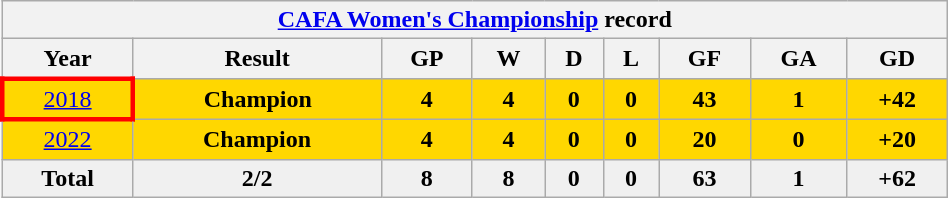<table class="wikitable" style="text-align: center; width:50%;">
<tr>
<th colspan=10><a href='#'>CAFA Women's Championship</a> record</th>
</tr>
<tr>
<th>Year</th>
<th>Result</th>
<th>GP</th>
<th>W</th>
<th>D</th>
<th>L</th>
<th>GF</th>
<th>GA</th>
<th>GD</th>
</tr>
<tr style="background:Gold;">
<td style="border: 3px solid red"> <a href='#'>2018</a></td>
<td><strong>Champion</strong></td>
<td><strong>4</strong></td>
<td><strong>4</strong></td>
<td><strong>0</strong></td>
<td><strong>0</strong></td>
<td><strong>43</strong></td>
<td><strong>1</strong></td>
<td><strong>+42</strong></td>
</tr>
<tr style="background:Gold;">
<td> <a href='#'>2022</a></td>
<td><strong>Champion</strong></td>
<td><strong>4</strong></td>
<td><strong>4</strong></td>
<td><strong>0</strong></td>
<td><strong>0</strong></td>
<td><strong>20</strong></td>
<td><strong>0</strong></td>
<td><strong>+20</strong></td>
</tr>
<tr style="background:#f0f0f0;font-weight:bold;">
<td>Total</td>
<td>2/2</td>
<td>8</td>
<td>8</td>
<td>0</td>
<td>0</td>
<td>63</td>
<td>1</td>
<td>+62</td>
</tr>
</table>
